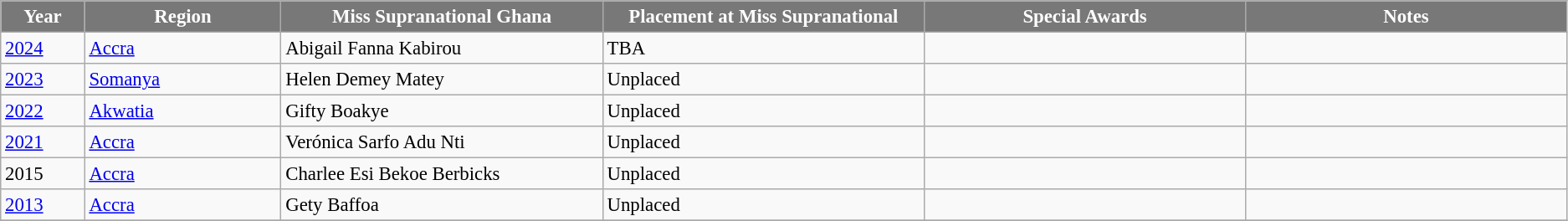<table class="wikitable " style="font-size: 95%;">
<tr>
<th width="60" style="background-color:#787878;color:#FFFFFF;">Year</th>
<th width="150" style="background-color:#787878;color:#FFFFFF;">Region</th>
<th width="250" style="background-color:#787878;color:#FFFFFF;">Miss Supranational Ghana</th>
<th width="250" style="background-color:#787878;color:#FFFFFF;">Placement at Miss Supranational</th>
<th width="250" style="background-color:#787878;color:#FFFFFF;">Special Awards</th>
<th width="250" style="background-color:#787878;color:#FFFFFF;">Notes</th>
</tr>
<tr>
<td><a href='#'>2024</a></td>
<td><a href='#'>Accra</a></td>
<td>Abigail Fanna Kabirou</td>
<td>TBA</td>
<td></td>
</tr>
<tr>
<td><a href='#'>2023</a></td>
<td><a href='#'>Somanya</a></td>
<td>Helen Demey Matey</td>
<td>Unplaced</td>
<td></td>
<td></td>
</tr>
<tr>
<td><a href='#'>2022</a></td>
<td><a href='#'>Akwatia</a></td>
<td>Gifty Boakye</td>
<td>Unplaced</td>
<td></td>
<td></td>
</tr>
<tr>
<td><a href='#'>2021</a></td>
<td><a href='#'>Accra</a></td>
<td>Verónica Sarfo Adu Nti</td>
<td>Unplaced</td>
<td></td>
<td></td>
</tr>
<tr>
<td>2015</td>
<td><a href='#'>Accra</a></td>
<td>Charlee Esi Bekoe Berbicks</td>
<td>Unplaced</td>
<td></td>
<td></td>
</tr>
<tr>
<td><a href='#'>2013</a></td>
<td><a href='#'>Accra</a></td>
<td>Gety Baffoa</td>
<td>Unplaced</td>
<td></td>
<td></td>
</tr>
<tr>
</tr>
</table>
